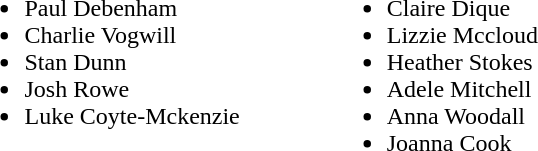<table>
<tr>
<td valign="top"><br><ul><li>Paul Debenham</li><li>Charlie Vogwill</li><li>Stan Dunn</li><li>Josh Rowe</li><li>Luke Coyte-Mckenzie</li></ul></td>
<td width="50"> </td>
<td valign="top"><br><ul><li>Claire Dique</li><li>Lizzie Mccloud</li><li>Heather Stokes</li><li>Adele Mitchell</li><li>Anna Woodall</li><li>Joanna Cook</li></ul></td>
<td width="50"> </td>
</tr>
</table>
